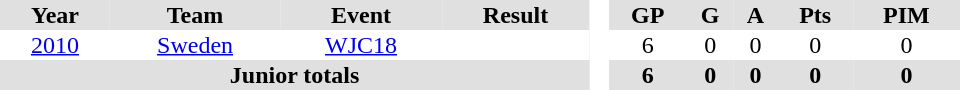<table border="0" cellpadding="1" cellspacing="0" style="text-align:center; width:40em">
<tr ALIGN="center" bgcolor="#e0e0e0">
<th>Year</th>
<th>Team</th>
<th>Event</th>
<th>Result</th>
<th rowspan="99" bgcolor="#ffffff"> </th>
<th>GP</th>
<th>G</th>
<th>A</th>
<th>Pts</th>
<th>PIM</th>
</tr>
<tr ALIGN="center">
<td><a href='#'>2010</a></td>
<td><a href='#'>Sweden</a></td>
<td><a href='#'>WJC18</a></td>
<td></td>
<td>6</td>
<td>0</td>
<td>0</td>
<td>0</td>
<td>0</td>
</tr>
<tr bgcolor="#e0e0e0">
<th colspan="4">Junior totals</th>
<th>6</th>
<th>0</th>
<th>0</th>
<th>0</th>
<th>0</th>
</tr>
</table>
